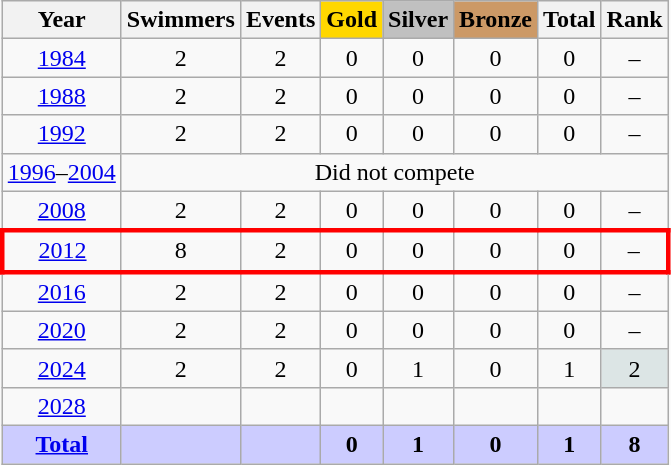<table class="wikitable sortable collapsible collapsed">
<tr>
<th>Year</th>
<th>Swimmers</th>
<th>Events</th>
<th style="text-align:center; background-color:gold;"><strong>Gold</strong></th>
<th style="text-align:center; background-color:silver;"><strong>Silver</strong></th>
<th style="text-align:center; background-color:#c96;"><strong>Bronze</strong></th>
<th>Total</th>
<th>Rank</th>
</tr>
<tr style="text-align:center">
<td><a href='#'>1984</a></td>
<td>2</td>
<td>2</td>
<td>0</td>
<td>0</td>
<td>0</td>
<td>0</td>
<td>–</td>
</tr>
<tr style="text-align:center">
<td><a href='#'>1988</a></td>
<td>2</td>
<td>2</td>
<td>0</td>
<td>0</td>
<td>0</td>
<td>0</td>
<td>–</td>
</tr>
<tr style="text-align:center">
<td><a href='#'>1992</a></td>
<td>2</td>
<td>2</td>
<td>0</td>
<td>0</td>
<td>0</td>
<td>0</td>
<td>–</td>
</tr>
<tr style="text-align:center">
<td><a href='#'>1996</a>–<a href='#'>2004</a></td>
<td colspan=7>Did not compete</td>
</tr>
<tr style="text-align:center">
<td><a href='#'>2008</a></td>
<td>2</td>
<td>2</td>
<td>0</td>
<td>0</td>
<td>0</td>
<td>0</td>
<td>–</td>
</tr>
<tr style="text-align:center;border: 3px solid red">
<td><a href='#'>2012</a></td>
<td>8</td>
<td>2</td>
<td>0</td>
<td>0</td>
<td>0</td>
<td>0</td>
<td>–</td>
</tr>
<tr style="text-align:center">
<td><a href='#'>2016</a></td>
<td>2</td>
<td>2</td>
<td>0</td>
<td>0</td>
<td>0</td>
<td>0</td>
<td>–</td>
</tr>
<tr style="text-align:center">
<td><a href='#'>2020</a></td>
<td>2</td>
<td>2</td>
<td>0</td>
<td>0</td>
<td>0</td>
<td>0</td>
<td>–</td>
</tr>
<tr style="text-align:center">
<td><a href='#'>2024</a></td>
<td>2</td>
<td>2</td>
<td>0</td>
<td>1</td>
<td>0</td>
<td>1</td>
<td style="background-color:#dce5e5">2</td>
</tr>
<tr style="text-align:center">
<td><a href='#'>2028</a></td>
<td></td>
<td></td>
<td></td>
<td></td>
<td></td>
<td></td>
<td></td>
</tr>
<tr style="text-align:center; background-color:#ccf;">
<td><strong><a href='#'>Total</a></strong></td>
<td></td>
<td></td>
<td><strong>0</strong></td>
<td><strong>1</strong></td>
<td><strong>0</strong></td>
<td><strong>1</strong></td>
<td><strong>8</strong></td>
</tr>
</table>
